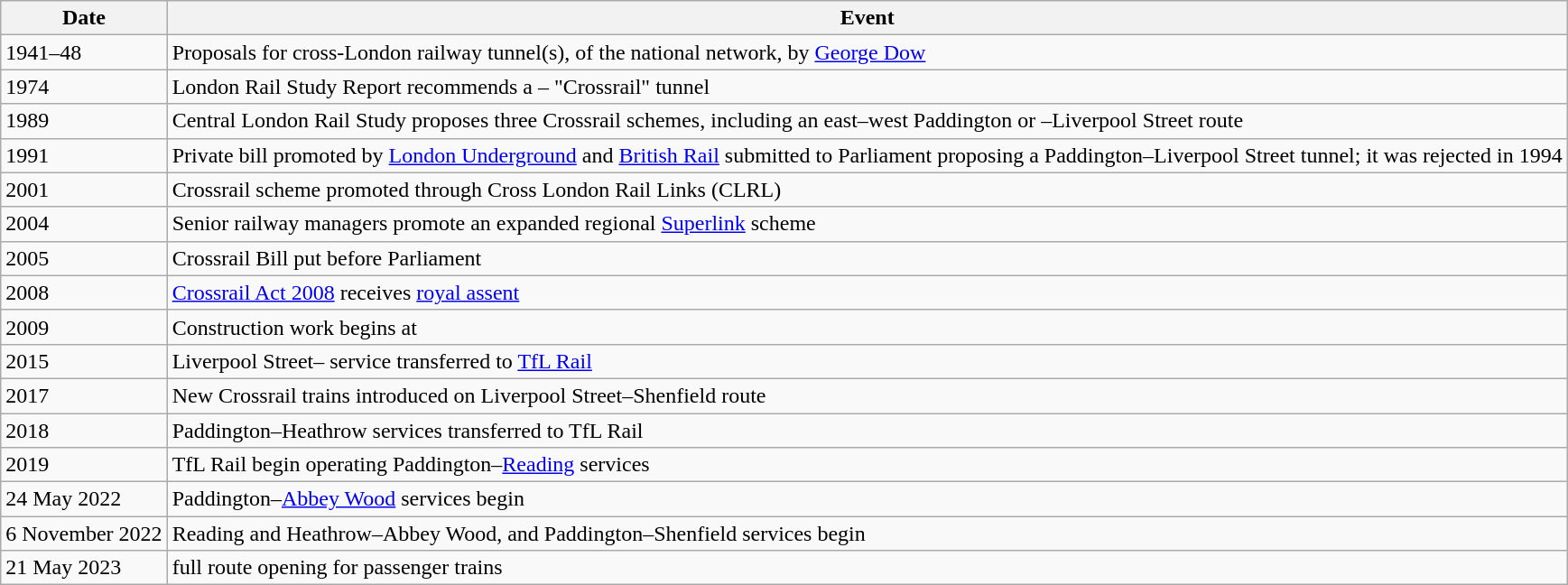<table class="wikitable">
<tr>
<th>Date</th>
<th>Event</th>
</tr>
<tr>
<td style="white-space:nowrap;">1941–48</td>
<td>Proposals for cross-London railway tunnel(s), of the national network, by <a href='#'>George Dow</a></td>
</tr>
<tr>
<td>1974</td>
<td>London Rail Study Report recommends a – "Crossrail" tunnel</td>
</tr>
<tr>
<td>1989</td>
<td>Central London Rail Study proposes three Crossrail schemes, including an east–west Paddington or –Liverpool Street route</td>
</tr>
<tr>
<td>1991</td>
<td>Private bill promoted by <a href='#'>London Underground</a> and <a href='#'>British Rail</a> submitted to Parliament proposing a Paddington–Liverpool Street tunnel; it was rejected in 1994</td>
</tr>
<tr>
<td>2001</td>
<td>Crossrail scheme promoted through Cross London Rail Links (CLRL)</td>
</tr>
<tr>
<td>2004</td>
<td>Senior railway managers promote an expanded regional <a href='#'>Superlink</a> scheme</td>
</tr>
<tr>
<td>2005</td>
<td>Crossrail Bill put before Parliament</td>
</tr>
<tr>
<td>2008</td>
<td><a href='#'>Crossrail Act 2008</a> receives <a href='#'>royal assent</a></td>
</tr>
<tr>
<td>2009</td>
<td>Construction work begins at </td>
</tr>
<tr>
<td>2015</td>
<td>Liverpool Street– service transferred to <a href='#'>TfL Rail</a></td>
</tr>
<tr>
<td>2017</td>
<td>New Crossrail trains introduced on Liverpool Street–Shenfield route</td>
</tr>
<tr>
<td>2018</td>
<td>Paddington–Heathrow services transferred to TfL Rail</td>
</tr>
<tr>
<td>2019</td>
<td>TfL Rail begin operating Paddington–<a href='#'>Reading</a> services</td>
</tr>
<tr>
<td>24 May 2022</td>
<td>Paddington–<a href='#'>Abbey Wood</a> services begin</td>
</tr>
<tr>
<td>6 November 2022</td>
<td>Reading and Heathrow–Abbey Wood, and Paddington–Shenfield services begin</td>
</tr>
<tr>
<td>21 May 2023</td>
<td>full route opening for passenger trains</td>
</tr>
</table>
